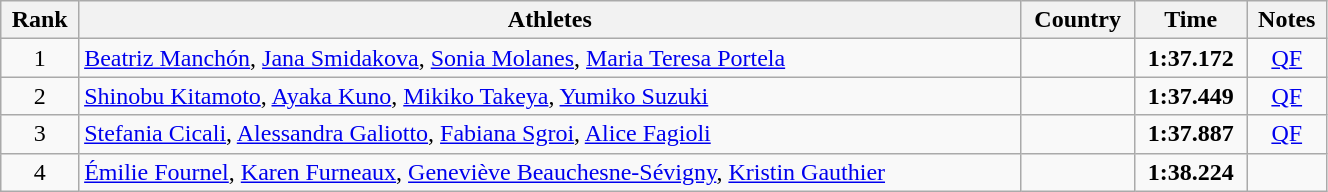<table class="wikitable sortable" width=70% style="text-align:center">
<tr>
<th>Rank</th>
<th>Athletes</th>
<th>Country</th>
<th>Time</th>
<th>Notes</th>
</tr>
<tr>
<td>1</td>
<td align=left><a href='#'>Beatriz Manchón</a>, <a href='#'>Jana Smidakova</a>, <a href='#'>Sonia Molanes</a>, <a href='#'>Maria Teresa Portela</a></td>
<td align=left></td>
<td><strong>1:37.172</strong></td>
<td><a href='#'>QF</a></td>
</tr>
<tr>
<td>2</td>
<td align=left><a href='#'>Shinobu Kitamoto</a>, <a href='#'>Ayaka Kuno</a>, <a href='#'>Mikiko Takeya</a>, <a href='#'>Yumiko Suzuki</a></td>
<td align=left></td>
<td><strong>1:37.449</strong></td>
<td><a href='#'>QF</a></td>
</tr>
<tr>
<td>3</td>
<td align=left><a href='#'>Stefania Cicali</a>, <a href='#'>Alessandra Galiotto</a>, <a href='#'>Fabiana Sgroi</a>, <a href='#'>Alice Fagioli</a></td>
<td align=left></td>
<td><strong>1:37.887</strong></td>
<td><a href='#'>QF</a></td>
</tr>
<tr>
<td>4</td>
<td align=left><a href='#'>Émilie Fournel</a>, <a href='#'>Karen Furneaux</a>, <a href='#'>Geneviève Beauchesne-Sévigny</a>, <a href='#'>Kristin Gauthier</a></td>
<td align=left></td>
<td><strong>1:38.224</strong></td>
<td></td>
</tr>
</table>
